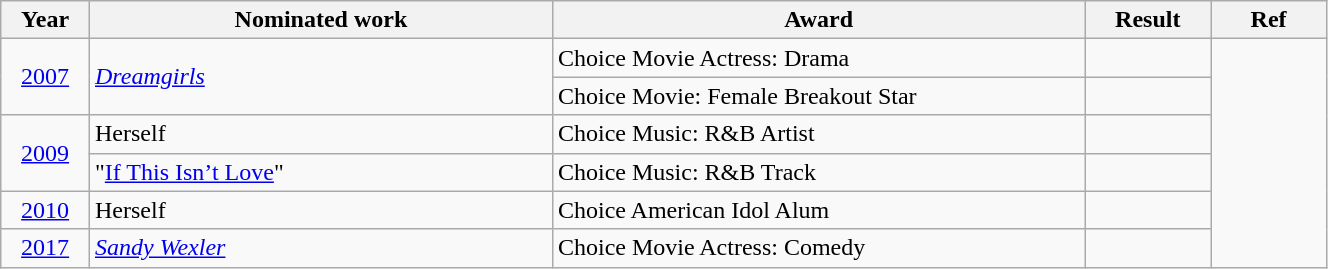<table class="wikitable" style="width:70%;">
<tr>
<th style="width:3%;">Year</th>
<th style="width:20%;">Nominated work</th>
<th style="width:23%;">Award</th>
<th style="width:5%;">Result</th>
<th style="width:5%;">Ref</th>
</tr>
<tr>
<td rowspan="2" align="center"><a href='#'>2007</a></td>
<td rowspan="2"><em><a href='#'>Dreamgirls</a></em></td>
<td>Choice Movie Actress: Drama</td>
<td></td>
<td rowspan="6" align="center"></td>
</tr>
<tr>
<td>Choice Movie: Female Breakout Star</td>
<td></td>
</tr>
<tr>
<td rowspan="2" align="center"><a href='#'>2009</a></td>
<td>Herself</td>
<td>Choice Music: R&B Artist</td>
<td></td>
</tr>
<tr>
<td>"<a href='#'>If This Isn’t Love</a>"</td>
<td>Choice Music: R&B Track</td>
<td></td>
</tr>
<tr>
<td align="center"><a href='#'>2010</a></td>
<td>Herself</td>
<td>Choice American Idol Alum</td>
<td></td>
</tr>
<tr>
<td align="center"><a href='#'>2017</a></td>
<td><em><a href='#'>Sandy Wexler</a></em></td>
<td>Choice Movie Actress: Comedy</td>
<td></td>
</tr>
</table>
